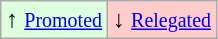<table class="wikitable" align="center">
<tr>
<td style="background:#ddffdd">↑ <small><a href='#'>Promoted</a></small></td>
<td style="background:#ffcccc">↓ <small><a href='#'>Relegated</a></small></td>
</tr>
</table>
